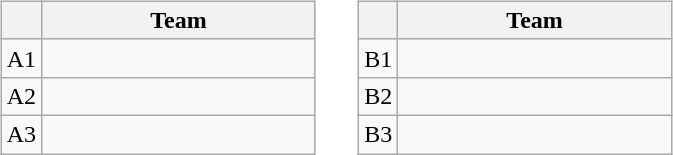<table>
<tr>
<td><br><table class="wikitable">
<tr>
<th></th>
<th width="175">Team</th>
</tr>
<tr>
<td align="center">A1</td>
<td></td>
</tr>
<tr>
<td align="center">A2</td>
<td></td>
</tr>
<tr>
<td align="center">A3</td>
<td></td>
</tr>
</table>
</td>
<td></td>
<td></td>
<td><br><table class="wikitable">
<tr>
<th></th>
<th width="175">Team</th>
</tr>
<tr>
<td align="center">B1</td>
<td></td>
</tr>
<tr>
<td align="center">B2</td>
<td></td>
</tr>
<tr>
<td align="center">B3</td>
<td></td>
</tr>
</table>
</td>
</tr>
</table>
